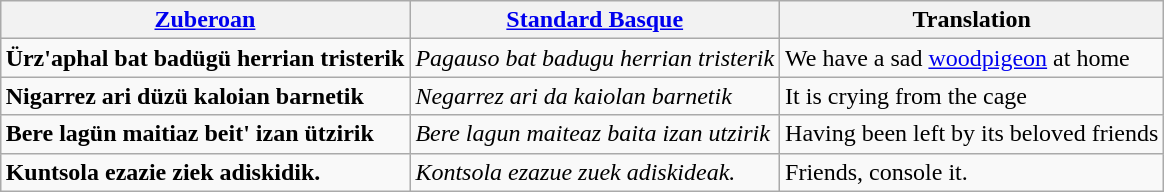<table class="wikitable" style="margin: 1em auto 1em auto">
<tr>
<th><strong><a href='#'>Zuberoan</a></strong></th>
<th><strong><a href='#'>Standard Basque</a></strong></th>
<th><strong>Translation</strong></th>
</tr>
<tr>
<td><strong>Ürz'aphal bat badügü herrian tristerik</strong></td>
<td><em>Pagauso bat badugu herrian tristerik</em></td>
<td>We have a sad <a href='#'>woodpigeon</a> at home</td>
</tr>
<tr>
<td><strong>Nigarrez ari düzü kaloian barnetik</strong></td>
<td><em>Negarrez ari da kaiolan barnetik</em></td>
<td>It is crying from the cage</td>
</tr>
<tr>
<td><strong>Bere lagün maitiaz beit' izan ützirik</strong></td>
<td><em>Bere lagun maiteaz baita izan utzirik</em></td>
<td>Having been left by its beloved friends</td>
</tr>
<tr>
<td><strong>Kuntsola ezazie ziek adiskidik.</strong></td>
<td><em>Kontsola ezazue zuek adiskideak.</em></td>
<td>Friends, console it.</td>
</tr>
</table>
